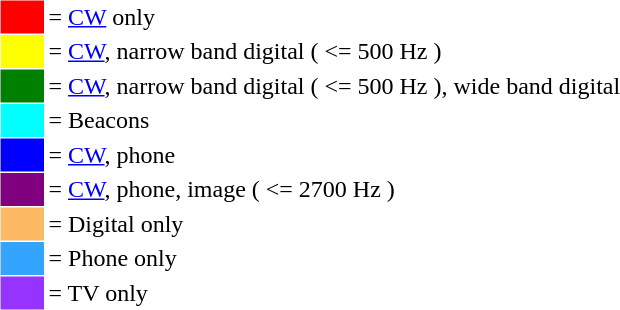<table cellspacing="1" cellpadding="2">
<tr>
<td style="width: 25px; background-color: red"></td>
<td>= <a href='#'>CW</a> only</td>
</tr>
<tr>
<td style="width: 25px; background-color: yellow"></td>
<td>= <a href='#'>CW</a>, narrow band digital ( <= 500 Hz )</td>
</tr>
<tr>
<td style="width: 25px; background-color: green"></td>
<td>= <a href='#'>CW</a>, narrow band digital ( <= 500 Hz ), wide band digital</td>
</tr>
<tr>
<td style="width: 25px; background-color: cyan"></td>
<td>= Beacons</td>
</tr>
<tr>
<td style="width: 25px; background-color: blue"></td>
<td>= <a href='#'>CW</a>, phone</td>
</tr>
<tr>
<td style="width: 25px; background-color: purple"></td>
<td>= <a href='#'>CW</a>, phone, image ( <= 2700 Hz )</td>
</tr>
<tr>
<td style="width: 25px; background-color: #FDBA64"></td>
<td>= Digital only</td>
</tr>
<tr>
<td style="width: 25px; background-color: #33A5FF"></td>
<td>= Phone only</td>
</tr>
<tr>
<td style="width: 25px; background-color: #9633FF"></td>
<td>= TV only</td>
</tr>
</table>
